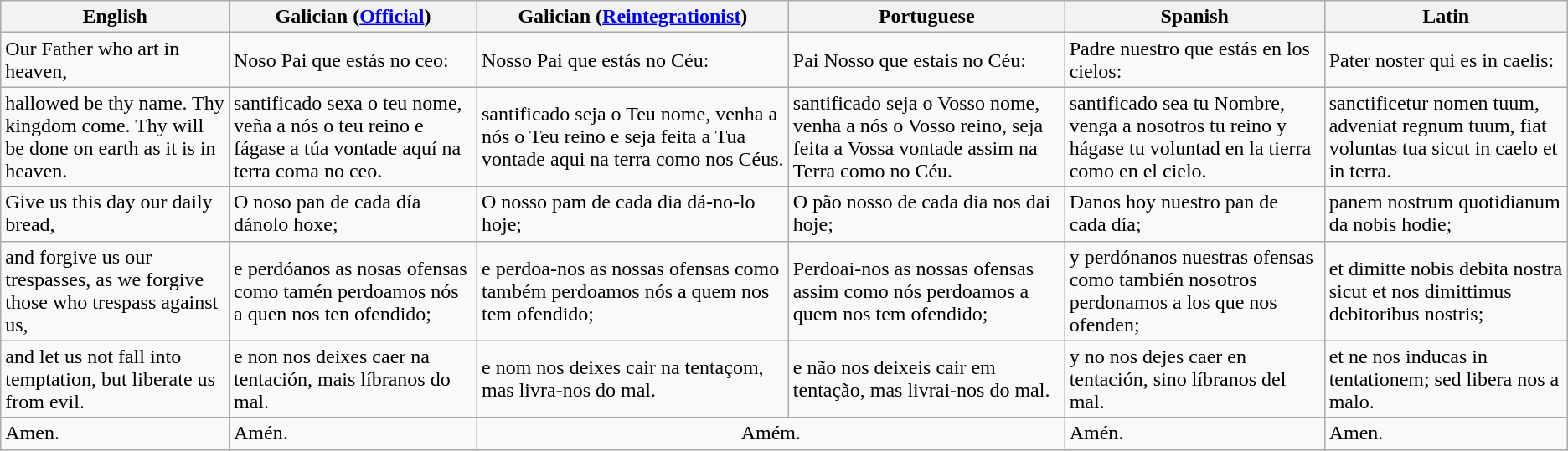<table class="wikitable">
<tr>
<th>English</th>
<th>Galician (<a href='#'>Official</a>)</th>
<th>Galician (<a href='#'>Reintegrationist</a>)</th>
<th>Portuguese</th>
<th>Spanish</th>
<th>Latin</th>
</tr>
<tr>
<td>Our Father who art in heaven,</td>
<td>Noso Pai que estás no ceo:</td>
<td>Nosso Pai que estás no Céu:</td>
<td>Pai Nosso que estais no Céu:</td>
<td>Padre nuestro que estás en los cielos:</td>
<td>Pater noster qui es in caelis:</td>
</tr>
<tr>
<td>hallowed be thy name. Thy kingdom come. Thy will be done on earth as it is in heaven.</td>
<td>santificado sexa o teu nome, veña a nós o teu reino e fágase a túa vontade aquí na terra coma no ceo.</td>
<td>santificado seja o Teu nome, venha a nós o Teu reino e seja feita a Tua vontade aqui na terra como nos Céus.</td>
<td>santificado seja o Vosso nome, venha a nós o Vosso reino, seja feita a Vossa vontade assim na Terra como no Céu.</td>
<td>santificado sea tu Nombre, venga a nosotros tu reino y hágase tu voluntad en la tierra como en el cielo.</td>
<td>sanctificetur nomen tuum, adveniat regnum tuum, fiat voluntas tua sicut in caelo et in terra.</td>
</tr>
<tr>
<td>Give us this day our daily bread,</td>
<td>O noso pan de cada día dánolo hoxe;</td>
<td>O nosso pam de cada dia dá-no-lo hoje;</td>
<td>O pão nosso de cada dia nos dai hoje;</td>
<td>Danos hoy nuestro pan de cada día;</td>
<td>panem nostrum quotidianum da nobis hodie;</td>
</tr>
<tr>
<td>and forgive us our trespasses, as we forgive those who trespass against us,</td>
<td>e perdóanos as nosas ofensas como tamén perdoamos nós a quen nos ten ofendido;</td>
<td>e perdoa-nos as nossas ofensas como também perdoamos nós a quem nos tem ofendido;</td>
<td>Perdoai-nos as nossas ofensas assim como nós perdoamos a quem nos tem ofendido;</td>
<td>y perdónanos nuestras ofensas como también nosotros perdonamos a los que nos ofenden;</td>
<td>et dimitte nobis debita nostra sicut et nos dimittimus debitoribus nostris;</td>
</tr>
<tr>
<td>and let us not fall into temptation, but liberate us from evil.</td>
<td>e non nos deixes caer na tentación, mais líbranos do mal.</td>
<td>e nom nos deixes cair na tentaçom, mas livra-nos do mal.</td>
<td>e não nos deixeis cair em tentação, mas livrai-nos do mal.</td>
<td>y no nos dejes caer en tentación, sino líbranos del mal.</td>
<td>et ne nos inducas in tentationem; sed libera nos a malo.</td>
</tr>
<tr>
<td>Amen.</td>
<td>Amén.</td>
<td colspan=2 style="text-align: center;">Amém.</td>
<td>Amén.</td>
<td>Amen.</td>
</tr>
</table>
